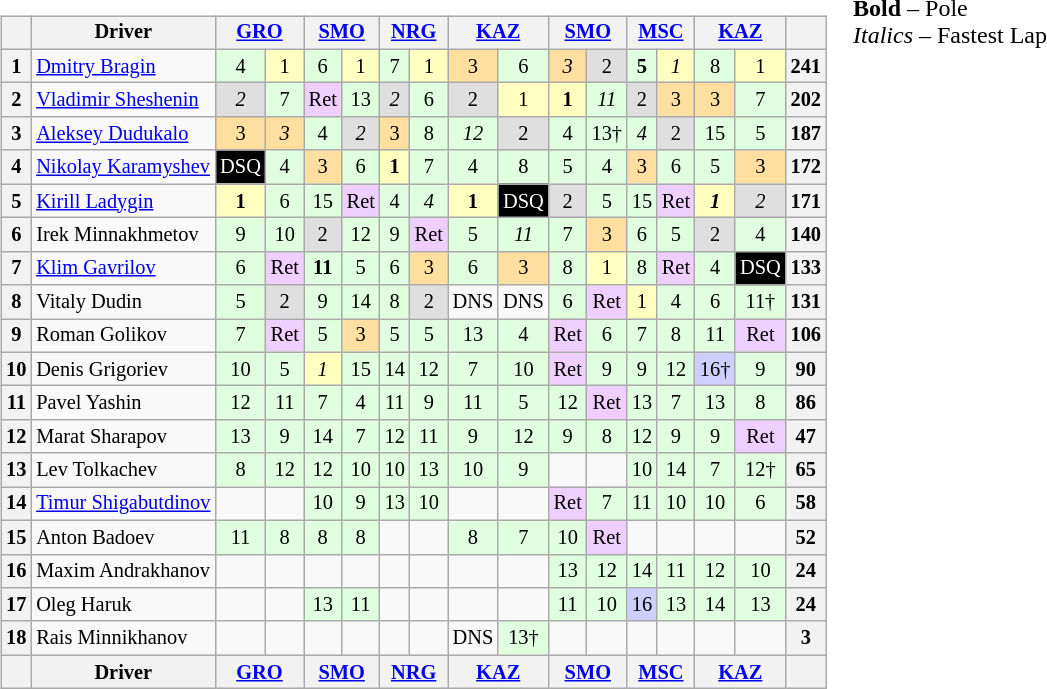<table>
<tr>
<td valign="top"><br><table align=left| class="wikitable" style="font-size: 85%; text-align: center">
<tr valign="top">
<th valign="middle"></th>
<th valign="middle">Driver</th>
<th colspan=2><a href='#'>GRO</a></th>
<th colspan=2><a href='#'>SMO</a></th>
<th colspan=2><a href='#'>NRG</a></th>
<th colspan=2><a href='#'>KAZ</a></th>
<th colspan=2><a href='#'>SMO</a></th>
<th colspan=2><a href='#'>MSC</a></th>
<th colspan=2><a href='#'>KAZ</a></th>
<th valign="middle"></th>
</tr>
<tr>
<th>1</th>
<td align=left><a href='#'>Dmitry Bragin</a></td>
<td style="background:#dfffdf;">4</td>
<td style="background:#ffffbf;">1</td>
<td style="background:#dfffdf;">6</td>
<td style="background:#ffffbf;">1</td>
<td style="background:#dfffdf;">7</td>
<td style="background:#ffffbf;">1</td>
<td style="background:#ffdf9f;">3</td>
<td style="background:#dfffdf;">6</td>
<td style="background:#ffdf9f;"><em>3</em></td>
<td style="background:#dfdfdf;">2</td>
<td style="background:#dfffdf;"><strong>5</strong></td>
<td style="background:#ffffbf;"><em>1</em></td>
<td style="background:#dfffdf;">8</td>
<td style="background:#ffffbf;">1</td>
<th>241</th>
</tr>
<tr>
<th>2</th>
<td align=left><a href='#'>Vladimir Sheshenin</a></td>
<td style="background:#dfdfdf;"><em>2</em></td>
<td style="background:#dfffdf;">7</td>
<td style="background:#efcfff;">Ret</td>
<td style="background:#dfffdf;">13</td>
<td style="background:#dfdfdf;"><em>2</em></td>
<td style="background:#dfffdf;">6</td>
<td style="background:#dfdfdf;">2</td>
<td style="background:#ffffbf;">1</td>
<td style="background:#ffffbf;"><strong>1</strong></td>
<td style="background:#dfffdf;"><em>11</em></td>
<td style="background:#dfdfdf;">2</td>
<td style="background:#ffdf9f;">3</td>
<td style="background:#ffdf9f;">3</td>
<td style="background:#dfffdf;">7</td>
<th>202</th>
</tr>
<tr>
<th>3</th>
<td align=left><a href='#'>Aleksey Dudukalo</a></td>
<td style="background:#ffdf9f;">3</td>
<td style="background:#ffdf9f;"><em>3</em></td>
<td style="background:#dfffdf;">4</td>
<td style="background:#dfdfdf;"><em>2</em></td>
<td style="background:#ffdf9f;">3</td>
<td style="background:#dfffdf;">8</td>
<td style="background:#dfffdf;"><em>12</em></td>
<td style="background:#dfdfdf;">2</td>
<td style="background:#dfffdf;">4</td>
<td style="background:#dfffdf;">13†</td>
<td style="background:#dfffdf;"><em>4</em></td>
<td style="background:#dfdfdf;">2</td>
<td style="background:#dfffdf;">15</td>
<td style="background:#dfffdf;">5</td>
<th>187</th>
</tr>
<tr>
<th>4</th>
<td align=left><a href='#'>Nikolay Karamyshev</a></td>
<td style="background:black; color:white;">DSQ</td>
<td style="background:#dfffdf;">4</td>
<td style="background:#ffdf9f;">3</td>
<td style="background:#dfffdf;">6</td>
<td style="background:#ffffbf;"><strong>1</strong></td>
<td style="background:#dfffdf;">7</td>
<td style="background:#dfffdf;">4</td>
<td style="background:#dfffdf;">8</td>
<td style="background:#dfffdf;">5</td>
<td style="background:#dfffdf;">4</td>
<td style="background:#ffdf9f;">3</td>
<td style="background:#dfffdf;">6</td>
<td style="background:#dfffdf;">5</td>
<td style="background:#ffdf9f;">3</td>
<th>172</th>
</tr>
<tr>
<th>5</th>
<td align=left><a href='#'>Kirill Ladygin</a></td>
<td style="background:#ffffbf;"><strong>1</strong></td>
<td style="background:#dfffdf;">6</td>
<td style="background:#dfffdf;">15</td>
<td style="background:#efcfff;">Ret</td>
<td style="background:#dfffdf;">4</td>
<td style="background:#dfffdf;"><em>4</em></td>
<td style="background:#ffffbf;"><strong>1</strong></td>
<td style="background:black; color:white;">DSQ</td>
<td style="background:#dfdfdf;">2</td>
<td style="background:#dfffdf;">5</td>
<td style="background:#dfffdf;">15</td>
<td style="background:#efcfff;">Ret</td>
<td style="background:#ffffbf;"><strong><em>1</em></strong></td>
<td style="background:#dfdfdf;"><em>2</em></td>
<th>171</th>
</tr>
<tr>
<th>6</th>
<td align=left>Irek Minnakhmetov</td>
<td style="background:#dfffdf;">9</td>
<td style="background:#dfffdf;">10</td>
<td style="background:#dfdfdf;">2</td>
<td style="background:#dfffdf;">12</td>
<td style="background:#dfffdf;">9</td>
<td style="background:#efcfff;">Ret</td>
<td style="background:#dfffdf;">5</td>
<td style="background:#dfffdf;"><em>11</em></td>
<td style="background:#dfffdf;">7</td>
<td style="background:#ffdf9f;">3</td>
<td style="background:#dfffdf;">6</td>
<td style="background:#dfffdf;">5</td>
<td style="background:#dfdfdf;">2</td>
<td style="background:#dfffdf;">4</td>
<th>140</th>
</tr>
<tr>
<th>7</th>
<td align=left><a href='#'>Klim Gavrilov</a></td>
<td style="background:#dfffdf;">6</td>
<td style="background:#efcfff;">Ret</td>
<td style="background:#dfffdf;"><strong>11</strong></td>
<td style="background:#dfffdf;">5</td>
<td style="background:#dfffdf;">6</td>
<td style="background:#ffdf9f;">3</td>
<td style="background:#dfffdf;">6</td>
<td style="background:#ffdf9f;">3</td>
<td style="background:#dfffdf;">8</td>
<td style="background:#ffffbf;">1</td>
<td style="background:#dfffdf;">8</td>
<td style="background:#efcfff;">Ret</td>
<td style="background:#dfffdf;">4</td>
<td style="background:black; color:white;">DSQ</td>
<th>133</th>
</tr>
<tr>
<th>8</th>
<td align=left>Vitaly Dudin</td>
<td style="background:#dfffdf;">5</td>
<td style="background:#dfdfdf;">2</td>
<td style="background:#dfffdf;">9</td>
<td style="background:#dfffdf;">14</td>
<td style="background:#dfffdf;">8</td>
<td style="background:#dfdfdf;">2</td>
<td>DNS</td>
<td>DNS</td>
<td style="background:#dfffdf;">6</td>
<td style="background:#efcfff;">Ret</td>
<td style="background:#ffffbf;">1</td>
<td style="background:#dfffdf;">4</td>
<td style="background:#dfffdf;">6</td>
<td style="background:#dfffdf;">11†</td>
<th>131</th>
</tr>
<tr>
<th>9</th>
<td align=left>Roman Golikov</td>
<td style="background:#dfffdf;">7</td>
<td style="background:#efcfff;">Ret</td>
<td style="background:#dfffdf;">5</td>
<td style="background:#ffdf9f;">3</td>
<td style="background:#dfffdf;">5</td>
<td style="background:#dfffdf;">5</td>
<td style="background:#dfffdf;">13</td>
<td style="background:#dfffdf;">4</td>
<td style="background:#efcfff;">Ret</td>
<td style="background:#dfffdf;">6</td>
<td style="background:#dfffdf;">7</td>
<td style="background:#dfffdf;">8</td>
<td style="background:#dfffdf;">11</td>
<td style="background:#efcfff;">Ret</td>
<th>106</th>
</tr>
<tr>
<th>10</th>
<td align=left>Denis Grigoriev</td>
<td style="background:#dfffdf;">10</td>
<td style="background:#dfffdf;">5</td>
<td style="background:#ffffbf;"><em>1</em></td>
<td style="background:#dfffdf;">15</td>
<td style="background:#dfffdf;">14</td>
<td style="background:#dfffdf;">12</td>
<td style="background:#dfffdf;">7</td>
<td style="background:#dfffdf;">10</td>
<td style="background:#efcfff;">Ret</td>
<td style="background:#dfffdf;">9</td>
<td style="background:#dfffdf;">9</td>
<td style="background:#dfffdf;">12</td>
<td style="background:#cfcfff;">16†</td>
<td style="background:#dfffdf;">9</td>
<th>90</th>
</tr>
<tr>
<th>11</th>
<td align=left>Pavel Yashin</td>
<td style="background:#dfffdf;">12</td>
<td style="background:#dfffdf;">11</td>
<td style="background:#dfffdf;">7</td>
<td style="background:#dfffdf;">4</td>
<td style="background:#dfffdf;">11</td>
<td style="background:#dfffdf;">9</td>
<td style="background:#dfffdf;">11</td>
<td style="background:#dfffdf;">5</td>
<td style="background:#dfffdf;">12</td>
<td style="background:#efcfff;">Ret</td>
<td style="background:#dfffdf;">13</td>
<td style="background:#dfffdf;">7</td>
<td style="background:#dfffdf;">13</td>
<td style="background:#dfffdf;">8</td>
<th>86</th>
</tr>
<tr>
<th>12</th>
<td align=left>Marat Sharapov</td>
<td style="background:#dfffdf;">13</td>
<td style="background:#dfffdf;">9</td>
<td style="background:#dfffdf;">14</td>
<td style="background:#dfffdf;">7</td>
<td style="background:#dfffdf;">12</td>
<td style="background:#dfffdf;">11</td>
<td style="background:#dfffdf;">9</td>
<td style="background:#dfffdf;">12</td>
<td style="background:#dfffdf;">9</td>
<td style="background:#dfffdf;">8</td>
<td style="background:#dfffdf;">12</td>
<td style="background:#dfffdf;">9</td>
<td style="background:#dfffdf;">9</td>
<td style="background:#efcfff;">Ret</td>
<th>47</th>
</tr>
<tr>
<th>13</th>
<td align=left>Lev Tolkachev</td>
<td style="background:#dfffdf;">8</td>
<td style="background:#dfffdf;">12</td>
<td style="background:#dfffdf;">12</td>
<td style="background:#dfffdf;">10</td>
<td style="background:#dfffdf;">10</td>
<td style="background:#dfffdf;">13</td>
<td style="background:#dfffdf;">10</td>
<td style="background:#dfffdf;">9</td>
<td></td>
<td></td>
<td style="background:#dfffdf;">10</td>
<td style="background:#dfffdf;">14</td>
<td style="background:#dfffdf;">7</td>
<td style="background:#dfffdf;">12†</td>
<th>65</th>
</tr>
<tr>
<th>14</th>
<td align=left><a href='#'>Timur Shigabutdinov</a></td>
<td></td>
<td></td>
<td style="background:#dfffdf;">10</td>
<td style="background:#dfffdf;">9</td>
<td style="background:#dfffdf;">13</td>
<td style="background:#dfffdf;">10</td>
<td></td>
<td></td>
<td style="background:#efcfff;">Ret</td>
<td style="background:#dfffdf;">7</td>
<td style="background:#dfffdf;">11</td>
<td style="background:#dfffdf;">10</td>
<td style="background:#dfffdf;">10</td>
<td style="background:#dfffdf;">6</td>
<th>58</th>
</tr>
<tr>
<th>15</th>
<td align=left>Anton Badoev</td>
<td style="background:#dfffdf;">11</td>
<td style="background:#dfffdf;">8</td>
<td style="background:#dfffdf;">8</td>
<td style="background:#dfffdf;">8</td>
<td></td>
<td></td>
<td style="background:#dfffdf;">8</td>
<td style="background:#dfffdf;">7</td>
<td style="background:#dfffdf;">10</td>
<td style="background:#efcfff;">Ret</td>
<td></td>
<td></td>
<td></td>
<td></td>
<th>52</th>
</tr>
<tr>
<th>16</th>
<td align=left>Maxim Andrakhanov</td>
<td></td>
<td></td>
<td></td>
<td></td>
<td></td>
<td></td>
<td></td>
<td></td>
<td style="background:#dfffdf;">13</td>
<td style="background:#dfffdf;">12</td>
<td style="background:#dfffdf;">14</td>
<td style="background:#dfffdf;">11</td>
<td style="background:#dfffdf;">12</td>
<td style="background:#dfffdf;">10</td>
<th>24</th>
</tr>
<tr>
<th>17</th>
<td align=left>Oleg Haruk</td>
<td></td>
<td></td>
<td style="background:#dfffdf;">13</td>
<td style="background:#dfffdf;">11</td>
<td></td>
<td></td>
<td></td>
<td></td>
<td style="background:#dfffdf;">11</td>
<td style="background:#dfffdf;">10</td>
<td style="background:#cfcfff;">16</td>
<td style="background:#dfffdf;">13</td>
<td style="background:#dfffdf;">14</td>
<td style="background:#dfffdf;">13</td>
<th>24</th>
</tr>
<tr>
<th>18</th>
<td align=left>Rais Minnikhanov</td>
<td></td>
<td></td>
<td></td>
<td></td>
<td></td>
<td></td>
<td>DNS</td>
<td style="background:#dfffdf;">13†</td>
<td></td>
<td></td>
<td></td>
<td></td>
<td></td>
<td></td>
<th>3</th>
</tr>
<tr valign="top">
<th valign="middle"></th>
<th valign="middle">Driver</th>
<th colspan=2><a href='#'>GRO</a></th>
<th colspan=2><a href='#'>SMO</a></th>
<th colspan=2><a href='#'>NRG</a></th>
<th colspan=2><a href='#'>KAZ</a></th>
<th colspan=2><a href='#'>SMO</a></th>
<th colspan=2><a href='#'>MSC</a></th>
<th colspan=2><a href='#'>KAZ</a></th>
<th valign="middle"></th>
</tr>
</table>
</td>
<td valign="top"><br>
<span><strong>Bold</strong> – Pole<br>
<em>Italics</em> – Fastest Lap</span></td>
</tr>
</table>
